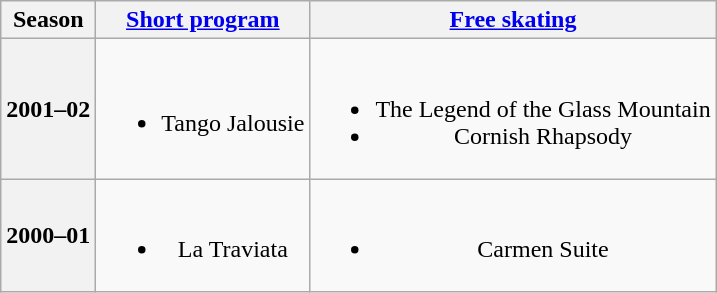<table class=wikitable style=text-align:center>
<tr>
<th>Season</th>
<th><a href='#'>Short program</a></th>
<th><a href='#'>Free skating</a></th>
</tr>
<tr>
<th>2001–02 <br> </th>
<td><br><ul><li>Tango Jalousie <br></li></ul></td>
<td><br><ul><li>The Legend of the Glass Mountain <br></li><li>Cornish Rhapsody <br></li></ul></td>
</tr>
<tr>
<th>2000–01 <br> </th>
<td><br><ul><li>La Traviata <br></li></ul></td>
<td><br><ul><li>Carmen Suite <br></li></ul></td>
</tr>
</table>
